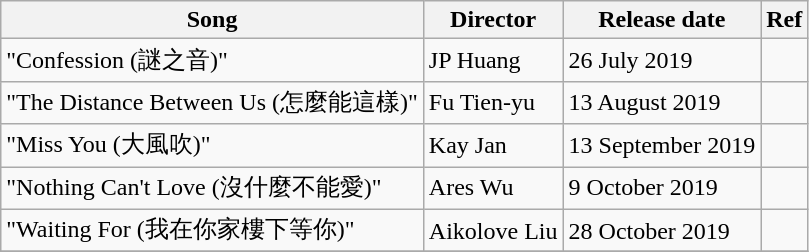<table class="wikitable sortable">
<tr>
<th>Song</th>
<th>Director</th>
<th>Release date</th>
<th class="unsortable">Ref</th>
</tr>
<tr>
<td>"Confession (謎之音)"</td>
<td>JP Huang</td>
<td>26 July 2019</td>
<td></td>
</tr>
<tr>
<td>"The Distance Between Us (怎麼能這樣)"</td>
<td>Fu Tien-yu</td>
<td>13 August 2019</td>
<td></td>
</tr>
<tr>
<td>"Miss You (大風吹)"</td>
<td>Kay Jan</td>
<td>13 September 2019</td>
<td></td>
</tr>
<tr>
<td>"Nothing Can't Love (沒什麼不能愛)"</td>
<td>Ares Wu</td>
<td>9 October 2019</td>
<td></td>
</tr>
<tr>
<td>"Waiting For (我在你家樓下等你)"</td>
<td>Aikolove Liu</td>
<td>28 October 2019</td>
<td></td>
</tr>
<tr>
</tr>
</table>
